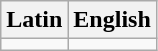<table class="wikitable">
<tr>
<th>Latin</th>
<th>English</th>
</tr>
<tr>
<td></td>
<td></td>
</tr>
</table>
